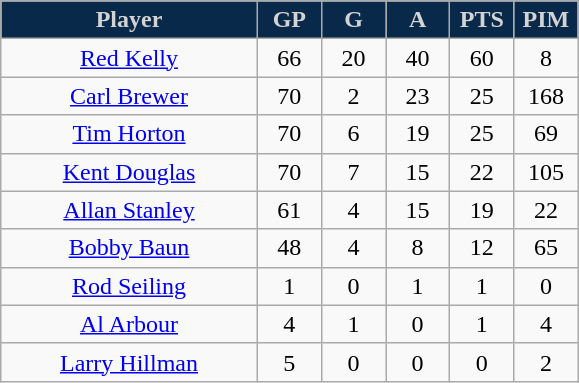<table class="wikitable sortable sortable">
<tr>
<th style="background:#08294a; color:#d3d3d3" width="40%">Player</th>
<th style="background:#08294a; color:#d3d3d3" width="10%">GP</th>
<th style="background:#08294a; color:#d3d3d3" width="10%">G</th>
<th style="background:#08294a; color:#d3d3d3" width="10%">A</th>
<th style="background:#08294a; color:#d3d3d3" width="10%">PTS</th>
<th style="background:#08294a; color:#d3d3d3" width="10%">PIM</th>
</tr>
<tr align="center">
<td><a href='#'>Red Kelly</a></td>
<td>66</td>
<td>20</td>
<td>40</td>
<td>60</td>
<td>8</td>
</tr>
<tr align="center">
<td><a href='#'>Carl Brewer</a></td>
<td>70</td>
<td>2</td>
<td>23</td>
<td>25</td>
<td>168</td>
</tr>
<tr align="center">
<td><a href='#'>Tim Horton</a></td>
<td>70</td>
<td>6</td>
<td>19</td>
<td>25</td>
<td>69</td>
</tr>
<tr align="center">
<td><a href='#'>Kent Douglas</a></td>
<td>70</td>
<td>7</td>
<td>15</td>
<td>22</td>
<td>105</td>
</tr>
<tr align="center">
<td><a href='#'>Allan Stanley</a></td>
<td>61</td>
<td>4</td>
<td>15</td>
<td>19</td>
<td>22</td>
</tr>
<tr align="center">
<td><a href='#'>Bobby Baun</a></td>
<td>48</td>
<td>4</td>
<td>8</td>
<td>12</td>
<td>65</td>
</tr>
<tr align="center">
<td><a href='#'>Rod Seiling</a></td>
<td>1</td>
<td>0</td>
<td>1</td>
<td>1</td>
<td>0</td>
</tr>
<tr align="center">
<td><a href='#'>Al Arbour</a></td>
<td>4</td>
<td>1</td>
<td>0</td>
<td>1</td>
<td>4</td>
</tr>
<tr align="center">
<td><a href='#'>Larry Hillman</a></td>
<td>5</td>
<td>0</td>
<td>0</td>
<td>0</td>
<td>2</td>
</tr>
</table>
